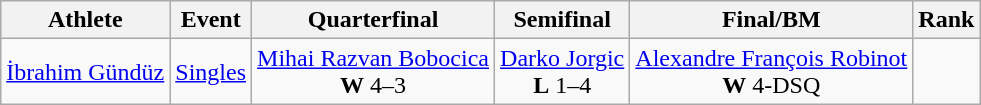<table class=wikitable>
<tr>
<th>Athlete</th>
<th>Event</th>
<th>Quarterfinal</th>
<th>Semifinal</th>
<th>Final/BM</th>
<th>Rank</th>
</tr>
<tr align=center>
<td align=left><a href='#'>İbrahim Gündüz</a></td>
<td align=left><a href='#'>Singles</a></td>
<td> <a href='#'>Mihai Razvan Bobocica</a><br><strong>W</strong> 4–3</td>
<td> <a href='#'>Darko Jorgic</a><br><strong>L</strong> 1–4</td>
<td> <a href='#'>Alexandre François Robinot</a><br><strong>W</strong> 4-DSQ</td>
<td></td>
</tr>
</table>
